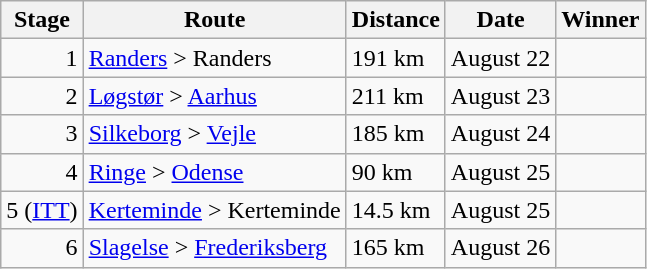<table class="wikitable">
<tr>
<th>Stage</th>
<th>Route</th>
<th>Distance</th>
<th>Date</th>
<th>Winner</th>
</tr>
<tr>
<td align=right>1</td>
<td><a href='#'>Randers</a> > Randers</td>
<td>191 km</td>
<td align=right>August 22</td>
<td></td>
</tr>
<tr>
<td align=right>2</td>
<td><a href='#'>Løgstør</a> > <a href='#'>Aarhus</a></td>
<td>211 km</td>
<td align=right>August 23</td>
<td></td>
</tr>
<tr>
<td align=right>3</td>
<td><a href='#'>Silkeborg</a> > <a href='#'>Vejle</a></td>
<td>185 km</td>
<td align=right>August 24</td>
<td></td>
</tr>
<tr>
<td align=right>4</td>
<td><a href='#'>Ringe</a> > <a href='#'>Odense</a></td>
<td>90 km</td>
<td align=right>August 25</td>
<td></td>
</tr>
<tr>
<td align=right>5 (<a href='#'>ITT</a>)</td>
<td><a href='#'>Kerteminde</a> > Kerteminde</td>
<td>14.5 km</td>
<td align=right>August 25</td>
<td></td>
</tr>
<tr>
<td align=right>6</td>
<td><a href='#'>Slagelse</a> > <a href='#'>Frederiksberg</a></td>
<td>165 km</td>
<td align=right>August 26</td>
<td></td>
</tr>
</table>
